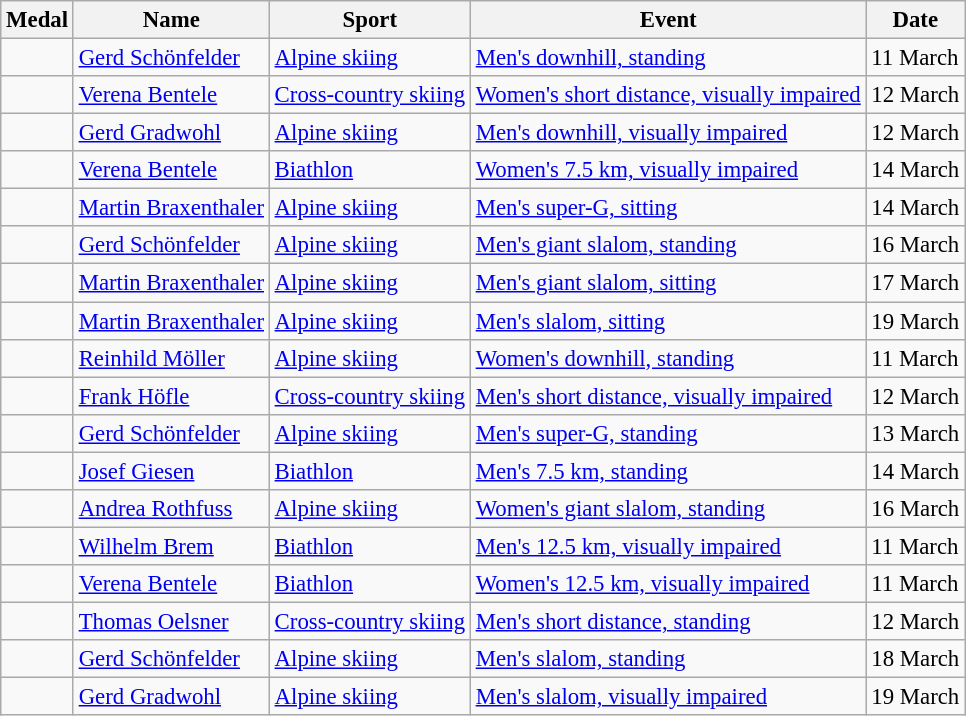<table class="wikitable sortable" style="font-size:95%">
<tr>
<th>Medal</th>
<th>Name</th>
<th>Sport</th>
<th>Event</th>
<th>Date</th>
</tr>
<tr>
<td></td>
<td><a href='#'>Gerd Schönfelder</a></td>
<td><a href='#'>Alpine skiing</a></td>
<td><a href='#'>Men's downhill, standing</a></td>
<td>11 March</td>
</tr>
<tr>
<td></td>
<td><a href='#'>Verena Bentele</a></td>
<td><a href='#'>Cross-country skiing</a></td>
<td><a href='#'>Women's short distance, visually impaired</a></td>
<td>12 March</td>
</tr>
<tr>
<td></td>
<td><a href='#'>Gerd Gradwohl</a></td>
<td><a href='#'>Alpine skiing</a></td>
<td><a href='#'>Men's downhill, visually impaired</a></td>
<td>12 March</td>
</tr>
<tr>
<td></td>
<td><a href='#'>Verena Bentele</a></td>
<td><a href='#'>Biathlon</a></td>
<td><a href='#'>Women's 7.5 km, visually impaired</a></td>
<td>14 March</td>
</tr>
<tr>
<td></td>
<td><a href='#'>Martin Braxenthaler</a></td>
<td><a href='#'>Alpine skiing</a></td>
<td><a href='#'>Men's super-G, sitting</a></td>
<td>14 March</td>
</tr>
<tr>
<td></td>
<td><a href='#'>Gerd Schönfelder</a></td>
<td><a href='#'>Alpine skiing</a></td>
<td><a href='#'>Men's giant slalom, standing</a></td>
<td>16 March</td>
</tr>
<tr>
<td></td>
<td><a href='#'>Martin Braxenthaler</a></td>
<td><a href='#'>Alpine skiing</a></td>
<td><a href='#'>Men's giant slalom, sitting</a></td>
<td>17 March</td>
</tr>
<tr>
<td></td>
<td><a href='#'>Martin Braxenthaler</a></td>
<td><a href='#'>Alpine skiing</a></td>
<td><a href='#'>Men's slalom, sitting</a></td>
<td>19 March</td>
</tr>
<tr>
<td></td>
<td><a href='#'>Reinhild Möller</a></td>
<td><a href='#'>Alpine skiing</a></td>
<td><a href='#'>Women's downhill, standing</a></td>
<td>11 March</td>
</tr>
<tr>
<td></td>
<td><a href='#'>Frank Höfle</a></td>
<td><a href='#'>Cross-country skiing</a></td>
<td><a href='#'>Men's short distance, visually impaired</a></td>
<td>12 March</td>
</tr>
<tr>
<td></td>
<td><a href='#'>Gerd Schönfelder</a></td>
<td><a href='#'>Alpine skiing</a></td>
<td><a href='#'>Men's super-G, standing</a></td>
<td>13 March</td>
</tr>
<tr>
<td></td>
<td><a href='#'>Josef Giesen</a></td>
<td><a href='#'>Biathlon</a></td>
<td><a href='#'>Men's 7.5 km, standing</a></td>
<td>14 March</td>
</tr>
<tr>
<td></td>
<td><a href='#'>Andrea Rothfuss</a></td>
<td><a href='#'>Alpine skiing</a></td>
<td><a href='#'>Women's giant slalom, standing</a></td>
<td>16 March</td>
</tr>
<tr>
<td></td>
<td><a href='#'>Wilhelm Brem</a></td>
<td><a href='#'>Biathlon</a></td>
<td><a href='#'>Men's 12.5 km, visually impaired</a></td>
<td>11 March</td>
</tr>
<tr>
<td></td>
<td><a href='#'>Verena Bentele</a></td>
<td><a href='#'>Biathlon</a></td>
<td><a href='#'>Women's 12.5 km, visually impaired</a></td>
<td>11 March</td>
</tr>
<tr>
<td></td>
<td><a href='#'>Thomas Oelsner</a></td>
<td><a href='#'>Cross-country skiing</a></td>
<td><a href='#'>Men's short distance, standing</a></td>
<td>12 March</td>
</tr>
<tr>
<td></td>
<td><a href='#'>Gerd Schönfelder</a></td>
<td><a href='#'>Alpine skiing</a></td>
<td><a href='#'>Men's slalom, standing</a></td>
<td>18 March</td>
</tr>
<tr>
<td></td>
<td><a href='#'>Gerd Gradwohl</a></td>
<td><a href='#'>Alpine skiing</a></td>
<td><a href='#'>Men's slalom, visually impaired</a></td>
<td>19 March</td>
</tr>
</table>
